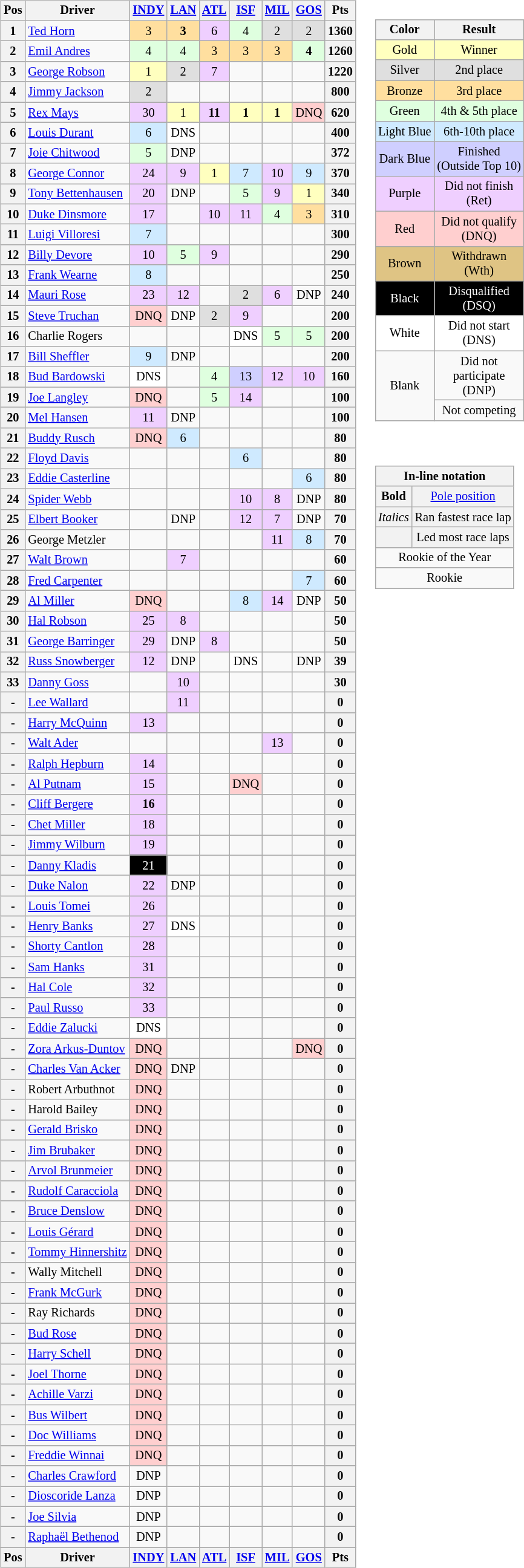<table>
<tr>
<td><br><table class="wikitable" style="font-size: 85%">
<tr valign="top">
<th valign="middle">Pos</th>
<th valign="middle">Driver</th>
<th><a href='#'>INDY</a><br></th>
<th><a href='#'>LAN</a><br></th>
<th><a href='#'>ATL</a><br></th>
<th><a href='#'>ISF</a><br></th>
<th><a href='#'>MIL</a><br></th>
<th><a href='#'>GOS</a><br></th>
<th valign="middle">Pts</th>
</tr>
<tr>
<th>1</th>
<td> <a href='#'>Ted Horn</a></td>
<td style="background:#FFDF9F;" align=center>3</td>
<td style="background:#FFDF9F;" align=center><strong>3</strong></td>
<td style="background:#EFCFFF;" align=center>6</td>
<td style="background:#DFFFDF;" align=center>4</td>
<td style="background:#DFDFDF;" align=center>2</td>
<td style="background:#DFDFDF;" align=center>2</td>
<th>1360</th>
</tr>
<tr>
<th>2</th>
<td> <a href='#'>Emil Andres</a></td>
<td style="background:#DFFFDF;" align=center>4</td>
<td style="background:#DFFFDF;" align=center>4</td>
<td style="background:#FFDF9F;" align=center>3</td>
<td style="background:#FFDF9F;" align=center>3</td>
<td style="background:#FFDF9F;" align=center>3</td>
<td style="background:#DFFFDF;" align=center><strong>4</strong></td>
<th>1260</th>
</tr>
<tr>
<th>3</th>
<td> <a href='#'>George Robson</a></td>
<td style="background:#FFFFBF;" align=center>1</td>
<td style="background:#DFDFDF;" align=center>2</td>
<td style="background:#EFCFFF;" align=center>7</td>
<td></td>
<td></td>
<td></td>
<th>1220</th>
</tr>
<tr>
<th>4</th>
<td> <a href='#'>Jimmy Jackson</a> </td>
<td style="background:#DFDFDF;" align=center>2</td>
<td></td>
<td></td>
<td></td>
<td></td>
<td></td>
<th>800</th>
</tr>
<tr>
<th>5</th>
<td> <a href='#'>Rex Mays</a></td>
<td style="background:#EFCFFF;" align=center>30</td>
<td style="background:#FFFFBF;" align=center>1</td>
<td style="background:#EFCFFF;" align=center><strong>11</strong></td>
<td style="background:#FFFFBF;" align=center><strong>1</strong></td>
<td style="background:#FFFFBF;" align=center><strong>1</strong></td>
<td style="background:#FFCFCF;" align=center>DNQ</td>
<th>620</th>
</tr>
<tr>
<th>6</th>
<td> <a href='#'>Louis Durant</a></td>
<td style="background:#CFEAFF;" align=center>6</td>
<td style="background:#FFFFFF;" align=center>DNS</td>
<td></td>
<td></td>
<td></td>
<td></td>
<th>400</th>
</tr>
<tr>
<th>7</th>
<td> <a href='#'>Joie Chitwood</a></td>
<td style="background:#DFFFDF;" align=center>5</td>
<td align=center>DNP</td>
<td></td>
<td></td>
<td></td>
<td></td>
<th>372</th>
</tr>
<tr>
<th>8</th>
<td> <a href='#'>George Connor</a></td>
<td style="background:#EFCFFF;" align=center>24</td>
<td style="background:#EFCFFF;" align=center>9</td>
<td style="background:#FFFFBF;" align=center>1</td>
<td style="background:#CFEAFF;" align=center>7</td>
<td style="background:#EFCFFF;" align=center>10</td>
<td style="background:#CFEAFF;" align=center>9</td>
<th>370</th>
</tr>
<tr>
<th>9</th>
<td> <a href='#'>Tony Bettenhausen</a></td>
<td style="background:#EFCFFF;" align=center>20</td>
<td align=center>DNP</td>
<td></td>
<td style="background:#DFFFDF;" align=center>5</td>
<td style="background:#EFCFFF;" align=center>9</td>
<td style="background:#FFFFBF;" align=center>1</td>
<th>340</th>
</tr>
<tr>
<th>10</th>
<td> <a href='#'>Duke Dinsmore</a> </td>
<td style="background:#EFCFFF;" align=center>17</td>
<td></td>
<td style="background:#EFCFFF;" align=center>10</td>
<td style="background:#EFCFFF;" align=center>11</td>
<td style="background:#DFFFDF;" align=center>4</td>
<td style="background:#FFDF9F;" align=center>3</td>
<th>310</th>
</tr>
<tr>
<th>11</th>
<td> <a href='#'>Luigi Villoresi</a> </td>
<td style="background:#CFEAFF;" align=center>7</td>
<td></td>
<td></td>
<td></td>
<td></td>
<td></td>
<th>300</th>
</tr>
<tr>
<th>12</th>
<td> <a href='#'>Billy Devore</a></td>
<td style="background:#EFCFFF;" align=center>10</td>
<td style="background:#DFFFDF;" align=center>5</td>
<td style="background:#EFCFFF;" align=center>9</td>
<td></td>
<td></td>
<td></td>
<th>290</th>
</tr>
<tr>
<th>13</th>
<td> <a href='#'>Frank Wearne</a></td>
<td style="background:#CFEAFF;" align=center>8</td>
<td></td>
<td></td>
<td></td>
<td></td>
<td></td>
<th>250</th>
</tr>
<tr>
<th>14</th>
<td> <a href='#'>Mauri Rose</a></td>
<td style="background:#EFCFFF;" align=center>23</td>
<td style="background:#EFCFFF;" align=center>12</td>
<td></td>
<td style="background:#DFDFDF;" align=center>2</td>
<td style="background:#EFCFFF;" align=center>6</td>
<td align=center>DNP</td>
<th>240</th>
</tr>
<tr>
<th>15</th>
<td> <a href='#'>Steve Truchan</a> </td>
<td style="background:#FFCFCF;" align=center>DNQ</td>
<td align=center>DNP</td>
<td style="background:#DFDFDF;" align=center>2</td>
<td style="background:#EFCFFF;" align=center>9</td>
<td></td>
<td></td>
<th>200</th>
</tr>
<tr>
<th>16</th>
<td> Charlie Rogers </td>
<td></td>
<td></td>
<td></td>
<td style="background:#FFFFFF;" align=center>DNS</td>
<td style="background:#DFFFDF;" align=center>5</td>
<td style="background:#DFFFDF;" align=center>5</td>
<th>200</th>
</tr>
<tr>
<th>17</th>
<td> <a href='#'>Bill Sheffler</a> </td>
<td style="background:#CFEAFF;" align=center>9</td>
<td align=center>DNP</td>
<td></td>
<td></td>
<td></td>
<td></td>
<th>200</th>
</tr>
<tr>
<th>18</th>
<td> <a href='#'>Bud Bardowski</a> </td>
<td style="background:#FFFFFF;" align=center>DNS</td>
<td></td>
<td style="background:#DFFFDF;" align=center>4</td>
<td style="background:#CFCFFF;" align=center>13</td>
<td style="background:#EFCFFF;" align=center>12</td>
<td style="background:#EFCFFF;" align=center>10</td>
<th>160</th>
</tr>
<tr>
<th>19</th>
<td> <a href='#'>Joe Langley</a> </td>
<td style="background:#FFCFCF;" align=center>DNQ</td>
<td></td>
<td style="background:#DFFFDF;" align=center>5</td>
<td style="background:#EFCFFF;" align=center>14</td>
<td></td>
<td></td>
<th>100</th>
</tr>
<tr>
<th>20</th>
<td> <a href='#'>Mel Hansen</a></td>
<td style="background:#EFCFFF;" align=center>11</td>
<td align=center>DNP</td>
<td></td>
<td></td>
<td></td>
<td></td>
<th>100</th>
</tr>
<tr>
<th>21</th>
<td> <a href='#'>Buddy Rusch</a> </td>
<td style="background:#FFCFCF;" align=center>DNQ</td>
<td style="background:#CFEAFF;" align=center>6</td>
<td></td>
<td></td>
<td></td>
<td></td>
<th>80</th>
</tr>
<tr>
<th>22</th>
<td> <a href='#'>Floyd Davis</a></td>
<td></td>
<td></td>
<td></td>
<td style="background:#CFEAFF;" align=center>6</td>
<td></td>
<td></td>
<th>80</th>
</tr>
<tr>
<th>23</th>
<td> <a href='#'>Eddie Casterline</a></td>
<td></td>
<td></td>
<td></td>
<td></td>
<td></td>
<td style="background:#CFEAFF;" align=center>6</td>
<th>80</th>
</tr>
<tr>
<th>24</th>
<td> <a href='#'>Spider Webb</a></td>
<td></td>
<td></td>
<td></td>
<td style="background:#EFCFFF;" align=center>10</td>
<td style="background:#EFCFFF;" align=center>8</td>
<td align=center>DNP</td>
<th>80</th>
</tr>
<tr>
<th>25</th>
<td> <a href='#'>Elbert Booker</a> </td>
<td></td>
<td align=center>DNP</td>
<td></td>
<td style="background:#EFCFFF;" align=center>12</td>
<td style="background:#EFCFFF;" align=center>7</td>
<td align=center>DNP</td>
<th>70</th>
</tr>
<tr>
<th>26</th>
<td> George Metzler </td>
<td></td>
<td></td>
<td></td>
<td></td>
<td style="background:#EFCFFF;" align=center>11</td>
<td style="background:#CFEAFF;" align=center>8</td>
<th>70</th>
</tr>
<tr>
<th>27</th>
<td> <a href='#'>Walt Brown</a></td>
<td></td>
<td style="background:#EFCFFF;" align=center>7</td>
<td></td>
<td></td>
<td></td>
<td></td>
<th>60</th>
</tr>
<tr>
<th>28</th>
<td> <a href='#'>Fred Carpenter</a> </td>
<td></td>
<td></td>
<td></td>
<td></td>
<td></td>
<td style="background:#CFEAFF;" align=center>7</td>
<th>60</th>
</tr>
<tr>
<th>29</th>
<td> <a href='#'>Al Miller</a></td>
<td style="background:#FFCFCF;" align=center>DNQ</td>
<td></td>
<td></td>
<td style="background:#CFEAFF;" align=center>8</td>
<td style="background:#EFCFFF;" align=center>14</td>
<td align=center>DNP</td>
<th>50</th>
</tr>
<tr>
<th>30</th>
<td> <a href='#'>Hal Robson</a></td>
<td style="background:#EFCFFF;" align=center>25</td>
<td style="background:#EFCFFF;" align=center>8</td>
<td></td>
<td></td>
<td></td>
<td></td>
<th>50</th>
</tr>
<tr>
<th>31</th>
<td> <a href='#'>George Barringer</a></td>
<td style="background:#EFCFFF;" align=center>29</td>
<td align=center>DNP</td>
<td style="background:#EFCFFF;" align=center>8</td>
<td></td>
<td></td>
<td></td>
<th>50</th>
</tr>
<tr>
<th>32</th>
<td> <a href='#'>Russ Snowberger</a></td>
<td style="background:#EFCFFF;" align=center>12</td>
<td align=center>DNP</td>
<td></td>
<td style="background:#FFFFFF;" align=center>DNS</td>
<td></td>
<td align=center>DNP</td>
<th>39</th>
</tr>
<tr>
<th>33</th>
<td> <a href='#'>Danny Goss</a> </td>
<td></td>
<td style="background:#EFCFFF;" align=center>10</td>
<td></td>
<td></td>
<td></td>
<td></td>
<th>30</th>
</tr>
<tr>
<th>-</th>
<td> <a href='#'>Lee Wallard</a></td>
<td></td>
<td style="background:#EFCFFF;" align=center>11</td>
<td></td>
<td></td>
<td></td>
<td></td>
<th>0</th>
</tr>
<tr>
<th>-</th>
<td> <a href='#'>Harry McQuinn</a></td>
<td style="background:#EFCFFF;" align=center>13</td>
<td></td>
<td></td>
<td></td>
<td></td>
<td></td>
<th>0</th>
</tr>
<tr>
<th>-</th>
<td> <a href='#'>Walt Ader</a> </td>
<td></td>
<td></td>
<td></td>
<td></td>
<td style="background:#EFCFFF;" align=center>13</td>
<td></td>
<th>0</th>
</tr>
<tr>
<th>-</th>
<td> <a href='#'>Ralph Hepburn</a></td>
<td style="background:#EFCFFF;" align=center>14</td>
<td></td>
<td></td>
<td></td>
<td></td>
<td></td>
<th>0</th>
</tr>
<tr>
<th>-</th>
<td> <a href='#'>Al Putnam</a></td>
<td style="background:#EFCFFF;" align=center>15</td>
<td></td>
<td></td>
<td style="background:#FFCFCF;" align=center>DNQ</td>
<td></td>
<td></td>
<th>0</th>
</tr>
<tr>
<th>-</th>
<td> <a href='#'>Cliff Bergere</a></td>
<td style="background:#EFCFFF;" align=center><strong>16</strong></td>
<td></td>
<td></td>
<td></td>
<td></td>
<td></td>
<th>0</th>
</tr>
<tr>
<th>-</th>
<td> <a href='#'>Chet Miller</a></td>
<td style="background:#EFCFFF;" align=center>18</td>
<td></td>
<td></td>
<td></td>
<td></td>
<td></td>
<th>0</th>
</tr>
<tr>
<th>-</th>
<td> <a href='#'>Jimmy Wilburn</a> </td>
<td style="background:#EFCFFF;" align=center>19</td>
<td></td>
<td></td>
<td></td>
<td></td>
<td></td>
<th>0</th>
</tr>
<tr>
<th>-</th>
<td> <a href='#'>Danny Kladis</a> </td>
<td style="background:#000000; color:white;" align=center>21</td>
<td></td>
<td></td>
<td></td>
<td></td>
<td></td>
<th>0</th>
</tr>
<tr>
<th>-</th>
<td> <a href='#'>Duke Nalon</a></td>
<td style="background:#EFCFFF;" align=center>22</td>
<td align=center>DNP</td>
<td></td>
<td></td>
<td></td>
<td></td>
<th>0</th>
</tr>
<tr>
<th>-</th>
<td> <a href='#'>Louis Tomei</a></td>
<td style="background:#EFCFFF;" align=center>26</td>
<td></td>
<td></td>
<td></td>
<td></td>
<td></td>
<th>0</th>
</tr>
<tr>
<th>-</th>
<td> <a href='#'>Henry Banks</a></td>
<td style="background:#EFCFFF;" align=center>27</td>
<td style="background:#FFFFFF;" align=center>DNS</td>
<td></td>
<td></td>
<td></td>
<td></td>
<th>0</th>
</tr>
<tr>
<th>-</th>
<td> <a href='#'>Shorty Cantlon</a></td>
<td style="background:#EFCFFF;" align=center>28</td>
<td></td>
<td></td>
<td></td>
<td></td>
<td></td>
<th>0</th>
</tr>
<tr>
<th>-</th>
<td> <a href='#'>Sam Hanks</a></td>
<td style="background:#EFCFFF;" align=center>31</td>
<td></td>
<td></td>
<td></td>
<td></td>
<td></td>
<th>0</th>
</tr>
<tr>
<th>-</th>
<td> <a href='#'>Hal Cole</a> </td>
<td style="background:#EFCFFF;" align=center>32</td>
<td></td>
<td></td>
<td></td>
<td></td>
<td></td>
<th>0</th>
</tr>
<tr>
<th>-</th>
<td> <a href='#'>Paul Russo</a></td>
<td style="background:#EFCFFF;" align=center>33</td>
<td></td>
<td></td>
<td></td>
<td></td>
<td></td>
<th>0</th>
</tr>
<tr>
<th>-</th>
<td> <a href='#'>Eddie Zalucki</a> </td>
<td style="background:#FFFFFF;" align=center>DNS</td>
<td></td>
<td></td>
<td></td>
<td></td>
<td></td>
<th>0</th>
</tr>
<tr>
<th>-</th>
<td> <a href='#'>Zora Arkus-Duntov</a></td>
<td style="background:#FFCFCF;" align=center>DNQ</td>
<td></td>
<td></td>
<td></td>
<td></td>
<td style="background:#FFCFCF;" align=center>DNQ</td>
<th>0</th>
</tr>
<tr>
<th>-</th>
<td> <a href='#'>Charles Van Acker</a></td>
<td style="background:#FFCFCF;" align=center>DNQ</td>
<td align=center>DNP</td>
<td></td>
<td></td>
<td></td>
<td></td>
<th>0</th>
</tr>
<tr>
<th>-</th>
<td> Robert Arbuthnot</td>
<td style="background:#FFCFCF;" align=center>DNQ</td>
<td></td>
<td></td>
<td></td>
<td></td>
<td></td>
<th>0</th>
</tr>
<tr>
<th>-</th>
<td> Harold Bailey</td>
<td style="background:#FFCFCF;" align=center>DNQ</td>
<td></td>
<td></td>
<td></td>
<td></td>
<td></td>
<th>0</th>
</tr>
<tr>
<th>-</th>
<td> <a href='#'>Gerald Brisko</a></td>
<td style="background:#FFCFCF;" align=center>DNQ</td>
<td></td>
<td></td>
<td></td>
<td></td>
<td></td>
<th>0</th>
</tr>
<tr>
<th>-</th>
<td> <a href='#'>Jim Brubaker</a></td>
<td style="background:#FFCFCF;" align=center>DNQ</td>
<td></td>
<td></td>
<td></td>
<td></td>
<td></td>
<th>0</th>
</tr>
<tr>
<th>-</th>
<td> <a href='#'>Arvol Brunmeier</a></td>
<td style="background:#FFCFCF;" align=center>DNQ</td>
<td></td>
<td></td>
<td></td>
<td></td>
<td></td>
<th>0</th>
</tr>
<tr>
<th>-</th>
<td> <a href='#'>Rudolf Caracciola</a></td>
<td style="background:#FFCFCF;" align=center>DNQ</td>
<td></td>
<td></td>
<td></td>
<td></td>
<td></td>
<th>0</th>
</tr>
<tr>
<th>-</th>
<td> <a href='#'>Bruce Denslow</a></td>
<td style="background:#FFCFCF;" align=center>DNQ</td>
<td></td>
<td></td>
<td></td>
<td></td>
<td></td>
<th>0</th>
</tr>
<tr>
<th>-</th>
<td> <a href='#'>Louis Gérard</a></td>
<td style="background:#FFCFCF;" align=center>DNQ</td>
<td></td>
<td></td>
<td></td>
<td></td>
<td></td>
<th>0</th>
</tr>
<tr>
<th>-</th>
<td> <a href='#'>Tommy Hinnershitz</a></td>
<td style="background:#FFCFCF;" align=center>DNQ</td>
<td></td>
<td></td>
<td></td>
<td></td>
<td></td>
<th>0</th>
</tr>
<tr>
<th>-</th>
<td> Wally Mitchell</td>
<td style="background:#FFCFCF;" align=center>DNQ</td>
<td></td>
<td></td>
<td></td>
<td></td>
<td></td>
<th>0</th>
</tr>
<tr>
<th>-</th>
<td> <a href='#'>Frank McGurk</a></td>
<td style="background:#FFCFCF;" align=center>DNQ</td>
<td></td>
<td></td>
<td></td>
<td></td>
<td></td>
<th>0</th>
</tr>
<tr>
<th>-</th>
<td> Ray Richards</td>
<td style="background:#FFCFCF;" align=center>DNQ</td>
<td></td>
<td></td>
<td></td>
<td></td>
<td></td>
<th>0</th>
</tr>
<tr>
<th>-</th>
<td> <a href='#'>Bud Rose</a></td>
<td style="background:#FFCFCF;" align=center>DNQ</td>
<td></td>
<td></td>
<td></td>
<td></td>
<td></td>
<th>0</th>
</tr>
<tr>
<th>-</th>
<td> <a href='#'>Harry Schell</a></td>
<td style="background:#FFCFCF;" align=center>DNQ</td>
<td></td>
<td></td>
<td></td>
<td></td>
<td></td>
<th>0</th>
</tr>
<tr>
<th>-</th>
<td> <a href='#'>Joel Thorne</a></td>
<td style="background:#FFCFCF;" align=center>DNQ</td>
<td></td>
<td></td>
<td></td>
<td></td>
<td></td>
<th>0</th>
</tr>
<tr>
<th>-</th>
<td> <a href='#'>Achille Varzi</a></td>
<td style="background:#FFCFCF;" align=center>DNQ</td>
<td></td>
<td></td>
<td></td>
<td></td>
<td></td>
<th>0</th>
</tr>
<tr>
<th>-</th>
<td> <a href='#'>Bus Wilbert</a></td>
<td style="background:#FFCFCF;" align=center>DNQ</td>
<td></td>
<td></td>
<td></td>
<td></td>
<td></td>
<th>0</th>
</tr>
<tr>
<th>-</th>
<td> <a href='#'>Doc Williams</a></td>
<td style="background:#FFCFCF;" align=center>DNQ</td>
<td></td>
<td></td>
<td></td>
<td></td>
<td></td>
<th>0</th>
</tr>
<tr>
<th>-</th>
<td> <a href='#'>Freddie Winnai</a></td>
<td style="background:#FFCFCF;" align=center>DNQ</td>
<td></td>
<td></td>
<td></td>
<td></td>
<td></td>
<th>0</th>
</tr>
<tr>
<th>-</th>
<td> <a href='#'>Charles Crawford</a></td>
<td align=center>DNP</td>
<td></td>
<td></td>
<td></td>
<td></td>
<td></td>
<th>0</th>
</tr>
<tr>
<th>-</th>
<td> <a href='#'>Dioscoride Lanza</a></td>
<td align=center>DNP</td>
<td></td>
<td></td>
<td></td>
<td></td>
<td></td>
<th>0</th>
</tr>
<tr>
<th>-</th>
<td> <a href='#'>Joe Silvia</a></td>
<td align=center>DNP</td>
<td></td>
<td></td>
<td></td>
<td></td>
<td></td>
<th>0</th>
</tr>
<tr>
<th>-</th>
<td> <a href='#'>Raphaël Bethenod</a></td>
<td align=center>DNP</td>
<td></td>
<td></td>
<td></td>
<td></td>
<td></td>
<th>0</th>
</tr>
<tr>
</tr>
<tr valign="top">
<th valign="middle">Pos</th>
<th valign="middle">Driver</th>
<th><a href='#'>INDY</a><br></th>
<th><a href='#'>LAN</a><br></th>
<th><a href='#'>ATL</a><br></th>
<th><a href='#'>ISF</a><br></th>
<th><a href='#'>MIL</a><br></th>
<th><a href='#'>GOS</a><br></th>
<th valign="middle">Pts</th>
</tr>
</table>
</td>
<td valign="top"><br><table>
<tr>
<td><br><table style="margin-right:0; font-size:85%; text-align:center;" class="wikitable">
<tr>
<th>Color</th>
<th>Result</th>
</tr>
<tr style="background:#FFFFBF;">
<td>Gold</td>
<td>Winner</td>
</tr>
<tr style="background:#DFDFDF;">
<td>Silver</td>
<td>2nd place</td>
</tr>
<tr style="background:#FFDF9F;">
<td>Bronze</td>
<td>3rd place</td>
</tr>
<tr style="background:#DFFFDF;">
<td>Green</td>
<td>4th & 5th place</td>
</tr>
<tr style="background:#CFEAFF;">
<td>Light Blue</td>
<td>6th-10th place</td>
</tr>
<tr style="background:#CFCFFF;">
<td>Dark Blue</td>
<td>Finished<br>(Outside Top 10)</td>
</tr>
<tr style="background:#EFCFFF;">
<td>Purple</td>
<td>Did not finish<br>(Ret)</td>
</tr>
<tr style="background:#FFCFCF;">
<td>Red</td>
<td>Did not qualify<br>(DNQ)</td>
</tr>
<tr style="background:#DFC484;">
<td>Brown</td>
<td>Withdrawn<br>(Wth)</td>
</tr>
<tr style="background:#000000; color:white;">
<td>Black</td>
<td>Disqualified<br>(DSQ)</td>
</tr>
<tr style="background:#FFFFFF;">
<td rowspan="1">White</td>
<td>Did not start<br>(DNS)</td>
</tr>
<tr>
<td rowspan="2">Blank</td>
<td>Did not<br>participate<br>(DNP)</td>
</tr>
<tr>
<td>Not competing</td>
</tr>
</table>
</td>
</tr>
<tr>
<td><br><table style="margin-right:0; font-size:85%; text-align:center;" class="wikitable">
<tr>
<td style="background:#F2F2F2;" align=center colspan=2><strong>In-line notation</strong></td>
</tr>
<tr>
<td style="background:#F2F2F2;" align=center><strong>Bold</strong></td>
<td style="background:#F2F2F2;" align=center><a href='#'>Pole position</a></td>
</tr>
<tr>
<td style="background:#F2F2F2;" align=center><em>Italics</em></td>
<td style="background:#F2F2F2;" align=center>Ran fastest race lap</td>
</tr>
<tr>
<td style="background:#F2F2F2;" align=center></td>
<td style="background:#F2F2F2;" align=center>Led most race laps</td>
</tr>
<tr>
<td style="text-align:center" colspan=2> Rookie of the Year</td>
</tr>
<tr>
<td style="text-align:center" colspan=2> Rookie</td>
</tr>
</table>
</td>
</tr>
</table>
</td>
</tr>
</table>
